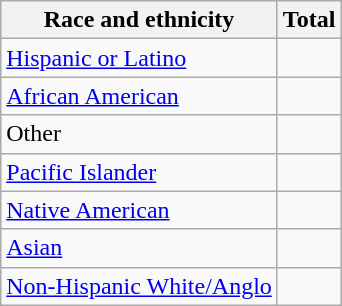<table class="wikitable floatright sortable collapsible"; text-align:right; font-size:80%;">
<tr>
<th>Race and ethnicity</th>
<th colspan="2" data-sort-type=number>Total</th>
</tr>
<tr>
<td><a href='#'>Hispanic or Latino</a></td>
<td align=right></td>
</tr>
<tr>
<td><a href='#'>African American</a></td>
<td align=right></td>
</tr>
<tr>
<td>Other</td>
<td align=right></td>
</tr>
<tr>
<td><a href='#'>Pacific Islander</a></td>
<td align=right></td>
</tr>
<tr>
<td><a href='#'>Native American</a></td>
<td align=right></td>
</tr>
<tr>
<td><a href='#'>Asian</a></td>
<td align=right></td>
</tr>
<tr>
<td><a href='#'>Non-Hispanic White/Anglo</a></td>
<td align=right></td>
</tr>
</table>
